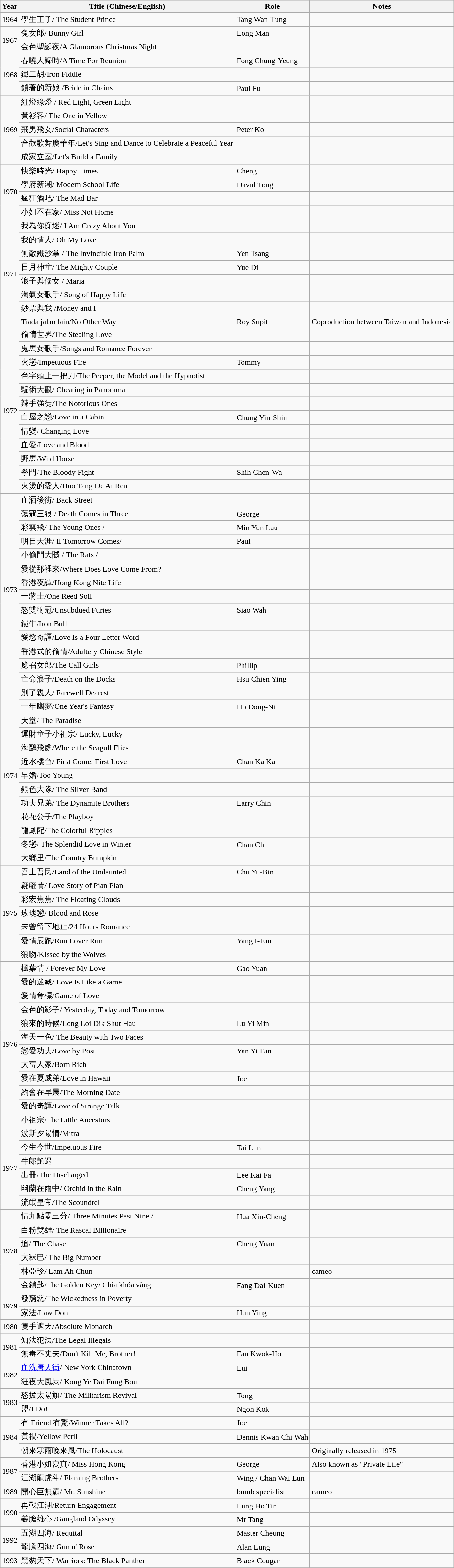<table class="wikitable sortable">
<tr>
<th>Year</th>
<th>Title (Chinese/English)</th>
<th>Role</th>
<th class="unsortable">Notes</th>
</tr>
<tr>
<td rowspan=1>1964</td>
<td>學生王子/ The Student Prince</td>
<td>Tang Wan-Tung</td>
<td></td>
</tr>
<tr>
<td rowspan=2>1967</td>
<td>兔女郎/ Bunny Girl</td>
<td>Long Man</td>
<td></td>
</tr>
<tr>
<td>金色聖誕夜/A Glamorous Christmas Night</td>
<td></td>
<td></td>
</tr>
<tr>
<td rowspan=3>1968</td>
<td>春曉人歸時/A Time For Reunion</td>
<td>Fong Chung-Yeung</td>
<td></td>
</tr>
<tr>
<td>鐵二胡/Iron Fiddle</td>
<td></td>
<td></td>
</tr>
<tr>
<td>鎖著的新娘 /Bride in Chains</td>
<td>Paul Fu</td>
<td></td>
</tr>
<tr>
<td rowspan=5>1969</td>
<td>紅燈綠燈 / Red Light, Green Light</td>
<td></td>
<td></td>
</tr>
<tr>
<td>黃衫客/ The One in Yellow</td>
<td></td>
<td></td>
</tr>
<tr>
<td>飛男飛女/Social Characters</td>
<td>Peter Ko</td>
<td></td>
</tr>
<tr>
<td>合歡歌舞慶華年/Let's Sing and Dance to Celebrate a Peaceful Year</td>
<td></td>
<td></td>
</tr>
<tr>
<td>成家立室/Let's Build a Family</td>
<td></td>
<td></td>
</tr>
<tr>
<td rowspan=4>1970</td>
<td>快樂時光/ Happy Times</td>
<td>Cheng</td>
<td></td>
</tr>
<tr>
<td>學府新潮/ Modern School Life</td>
<td>David Tong</td>
<td></td>
</tr>
<tr>
<td>瘋狂酒吧/ The Mad Bar</td>
<td></td>
<td></td>
</tr>
<tr>
<td>小姐不在家/ Miss Not Home</td>
<td></td>
<td></td>
</tr>
<tr>
<td rowspan=8>1971</td>
<td>我為你痴迷/ I Am Crazy About You</td>
<td></td>
<td></td>
</tr>
<tr>
<td>我的情人/ Oh My Love</td>
<td></td>
<td></td>
</tr>
<tr>
<td>無敵鐵沙掌 / The Invincible Iron Palm</td>
<td>Yen Tsang</td>
<td></td>
</tr>
<tr>
<td>日月神童/ The Mighty Couple</td>
<td>Yue Di</td>
<td></td>
</tr>
<tr>
<td>浪子與修女 / Maria</td>
<td></td>
<td></td>
</tr>
<tr>
<td>淘氣女歌手/ Song of Happy Life</td>
<td></td>
<td></td>
</tr>
<tr>
<td>鈔票與我 /Money and I</td>
<td></td>
<td></td>
</tr>
<tr>
<td>Tiada jalan lain/No Other Way</td>
<td>Roy Supit</td>
<td>Coproduction between Taiwan and Indonesia</td>
</tr>
<tr>
<td rowspan=12>1972</td>
<td>偷情世界/The Stealing Love</td>
<td></td>
<td></td>
</tr>
<tr>
<td>鬼馬女歌手/Songs and Romance Forever</td>
<td></td>
<td></td>
</tr>
<tr>
<td>火戀/Impetuous Fire</td>
<td>Tommy</td>
<td></td>
</tr>
<tr>
<td>色字頭上一把刀/The Peeper, the Model and the Hypnotist</td>
<td></td>
<td></td>
</tr>
<tr>
<td>騙術大觀/ Cheating in Panorama</td>
<td></td>
<td></td>
</tr>
<tr>
<td>辣手強徒/The Notorious Ones</td>
<td></td>
<td></td>
</tr>
<tr>
<td>白屋之戀/Love in a Cabin</td>
<td>Chung Yin-Shin</td>
<td></td>
</tr>
<tr>
<td>情變/ Changing Love</td>
<td></td>
<td></td>
</tr>
<tr>
<td>血愛/Love and Blood</td>
<td></td>
<td></td>
</tr>
<tr>
<td>野馬/Wild Horse</td>
<td></td>
<td></td>
</tr>
<tr>
<td>拳門/The Bloody Fight</td>
<td>Shih Chen-Wa</td>
<td></td>
</tr>
<tr>
<td>火燙的愛人/Huo Tang De Ai Ren</td>
<td></td>
<td></td>
</tr>
<tr>
<td rowspan=14>1973</td>
<td>血洒後街/ Back Street</td>
<td></td>
<td></td>
</tr>
<tr>
<td>蕩寇三狼 / Death Comes in Three</td>
<td>George</td>
<td></td>
</tr>
<tr>
<td>彩雲飛/ The Young Ones /</td>
<td>Min Yun Lau</td>
<td></td>
</tr>
<tr>
<td>明日天涯/ If Tomorrow Comes/</td>
<td>Paul</td>
<td></td>
</tr>
<tr>
<td>小偷鬥大賊 / The Rats /</td>
<td></td>
<td></td>
</tr>
<tr>
<td>愛從那裡來/Where Does Love Come From?</td>
<td></td>
<td></td>
</tr>
<tr>
<td>香港夜譚/Hong Kong Nite Life</td>
<td></td>
<td></td>
</tr>
<tr>
<td>一蔣士/One Reed Soil</td>
<td></td>
<td></td>
</tr>
<tr>
<td>怒雙衝冠/Unsubdued Furies</td>
<td>Siao Wah</td>
<td></td>
</tr>
<tr>
<td>鐵牛/Iron Bull</td>
<td></td>
<td></td>
</tr>
<tr>
<td>愛慾奇譚/Love Is a Four Letter Word</td>
<td></td>
<td></td>
</tr>
<tr>
<td>香港式的偷情/Adultery Chinese Style</td>
<td></td>
<td></td>
</tr>
<tr>
<td>應召女郎/The Call Girls</td>
<td>Phillip</td>
<td></td>
</tr>
<tr>
<td>亡命浪子/Death on the Docks</td>
<td>Hsu Chien Ying</td>
<td></td>
</tr>
<tr>
<td rowspan=13>1974</td>
<td>別了親人/ Farewell Dearest</td>
<td></td>
<td></td>
</tr>
<tr>
<td>一年幽夢/One Year's Fantasy</td>
<td>Ho Dong-Ni</td>
<td></td>
</tr>
<tr>
<td>天堂/ The Paradise</td>
<td></td>
<td></td>
</tr>
<tr>
<td>運財童子小祖宗/ Lucky, Lucky</td>
<td></td>
<td></td>
</tr>
<tr>
<td>海鷗飛處/Where the Seagull Flies</td>
<td></td>
<td></td>
</tr>
<tr>
<td>近水樓台/ First Come, First Love</td>
<td>Chan Ka Kai</td>
<td></td>
</tr>
<tr>
<td>早婚/Too Young</td>
<td></td>
<td></td>
</tr>
<tr>
<td>銀色大隊/ The Silver Band</td>
<td></td>
<td></td>
</tr>
<tr>
<td>功夫兄弟/ The Dynamite Brothers</td>
<td>Larry Chin</td>
<td></td>
</tr>
<tr>
<td>花花公子/The Playboy</td>
<td></td>
<td></td>
</tr>
<tr>
<td>龍鳳配/The Colorful Ripples</td>
<td></td>
<td></td>
</tr>
<tr>
<td>冬戀/ The Splendid Love in Winter</td>
<td>Chan Chi</td>
<td></td>
</tr>
<tr>
<td>大鄉里/The Country Bumpkin</td>
<td></td>
<td></td>
</tr>
<tr>
<td rowspan=7>1975</td>
<td>吾土吾民/Land of the Undaunted</td>
<td>Chu Yu-Bin</td>
<td></td>
</tr>
<tr>
<td>翩翩情/ Love Story of Pian Pian</td>
<td></td>
<td></td>
</tr>
<tr>
<td>彩宏焦焦/ The Floating Clouds</td>
<td></td>
<td></td>
</tr>
<tr>
<td>玫瑰戀/ Blood and Rose</td>
<td></td>
<td></td>
</tr>
<tr>
<td>未曾留下地止/24 Hours Romance</td>
<td></td>
<td></td>
</tr>
<tr>
<td>愛情辰跑/Run Lover Run</td>
<td>Yang I-Fan</td>
<td></td>
</tr>
<tr>
<td>狼吻/Kissed by the Wolves</td>
<td></td>
<td></td>
</tr>
<tr>
<td rowspan=12>1976</td>
<td>楓葉情 / Forever My Love</td>
<td>Gao Yuan</td>
<td></td>
</tr>
<tr>
<td>愛的迷藏/ Love Is Like a Game</td>
<td></td>
<td></td>
</tr>
<tr>
<td>愛情奪標/Game of Love</td>
<td></td>
<td></td>
</tr>
<tr>
<td>金色的影子/ Yesterday, Today and Tomorrow</td>
<td></td>
<td></td>
</tr>
<tr>
<td>狼來的時候/Long Loi Dik Shut Hau</td>
<td>Lu Yi Min</td>
<td></td>
</tr>
<tr>
<td>海天一色/ The Beauty with Two Faces</td>
<td></td>
<td></td>
</tr>
<tr>
<td>戀愛功夫/Love by Post</td>
<td>Yan Yi Fan</td>
<td></td>
</tr>
<tr>
<td>大富人家/Born Rich</td>
<td></td>
<td></td>
</tr>
<tr>
<td>愛在夏威弟/Love in Hawaii</td>
<td>Joe</td>
<td></td>
</tr>
<tr>
<td>約會在早晨/The Morning Date</td>
<td></td>
<td></td>
</tr>
<tr>
<td>愛的奇譚/Love of Strange Talk</td>
<td></td>
<td></td>
</tr>
<tr>
<td>小祖宗/The Little Ancestors</td>
<td></td>
<td></td>
</tr>
<tr>
<td rowspan=6>1977</td>
<td>波斯夕陽情/Mitra</td>
<td></td>
<td></td>
</tr>
<tr>
<td>今生今世/Impetuous Fire</td>
<td>Tai Lun</td>
<td></td>
</tr>
<tr>
<td>牛郎艷遇</td>
<td></td>
<td></td>
</tr>
<tr>
<td>出冊/The Discharged</td>
<td>Lee Kai Fa</td>
<td></td>
</tr>
<tr>
<td>幽蘭在雨中/ Orchid in the Rain</td>
<td>Cheng Yang</td>
<td></td>
</tr>
<tr>
<td>流氓皇帝/The Scoundrel</td>
<td></td>
<td></td>
</tr>
<tr>
<td rowspan=6>1978</td>
<td>情九點零三分/ Three Minutes Past Nine /</td>
<td>Hua Xin-Cheng</td>
<td></td>
</tr>
<tr>
<td>白粉雙雄/ The Rascal Billionaire</td>
<td></td>
<td></td>
</tr>
<tr>
<td>追/ The Chase</td>
<td>Cheng Yuan</td>
<td></td>
</tr>
<tr>
<td>大冧巴/ The Big Number</td>
<td></td>
<td></td>
</tr>
<tr>
<td>林亞珍/ Lam Ah Chun</td>
<td></td>
<td>cameo</td>
</tr>
<tr>
<td>金鎖匙/The Golden Key/ Chìa khóa vàng</td>
<td>Fang Dai-Kuen</td>
<td></td>
</tr>
<tr>
<td rowspan=2>1979</td>
<td>發窮惡/The Wickedness in Poverty</td>
<td></td>
<td></td>
</tr>
<tr>
<td>家法/Law Don</td>
<td>Hun Ying</td>
<td></td>
</tr>
<tr>
<td rowspan=1>1980</td>
<td>隻手遮天/Absolute Monarch</td>
<td></td>
<td></td>
</tr>
<tr>
<td rowspan=2>1981</td>
<td>知法犯法/The Legal Illegals</td>
<td></td>
<td></td>
</tr>
<tr>
<td>無毒不丈夫/Don't Kill Me, Brother!</td>
<td>Fan Kwok-Ho</td>
<td></td>
</tr>
<tr>
<td rowspan=2>1982</td>
<td><a href='#'>血洗唐人街</a>/ New York Chinatown</td>
<td>Lui</td>
<td></td>
</tr>
<tr>
<td>狂夜大風暴/ Kong Ye Dai Fung Bou</td>
<td></td>
<td></td>
</tr>
<tr>
<td rowspan=2>1983</td>
<td>怒拔太陽旗/ The Militarism Revival</td>
<td>Tong</td>
<td></td>
</tr>
<tr>
<td>盟/I Do!</td>
<td>Ngon Kok</td>
<td></td>
</tr>
<tr>
<td rowspan=3>1984</td>
<td>有 Friend 冇驚/Winner Takes All?</td>
<td>Joe</td>
<td></td>
</tr>
<tr>
<td>黃禍/Yellow Peril</td>
<td>Dennis Kwan Chi Wah</td>
<td></td>
</tr>
<tr>
<td>朝來寒雨晚來風/The Holocaust</td>
<td></td>
<td>Originally released in 1975</td>
</tr>
<tr>
<td rowspan=2>1987</td>
<td>香港小姐寫真/ Miss Hong Kong</td>
<td>George</td>
<td>Also known as "Private Life"</td>
</tr>
<tr>
<td>江湖龍虎斗/ Flaming Brothers</td>
<td>Wing / Chan Wai Lun</td>
<td></td>
</tr>
<tr>
<td rowspan=1>1989</td>
<td>開心巨無霸/ Mr. Sunshine</td>
<td>bomb specialist</td>
<td>cameo</td>
</tr>
<tr>
<td rowspan=2>1990</td>
<td>再戰江湖/Return Engagement</td>
<td>Lung Ho Tin</td>
<td></td>
</tr>
<tr>
<td>義膽雄心 /Gangland Odyssey</td>
<td>Mr Tang</td>
<td></td>
</tr>
<tr>
<td rowspan=2>1992</td>
<td>五湖四海/ Requital</td>
<td>Master Cheung</td>
<td></td>
</tr>
<tr>
<td>龍騰四海/ Gun n' Rose</td>
<td>Alan Lung</td>
<td></td>
</tr>
<tr>
<td rowspan=1>1993</td>
<td>黑豹天下/ Warriors: The Black Panther</td>
<td>Black Cougar</td>
<td></td>
</tr>
<tr>
</tr>
</table>
